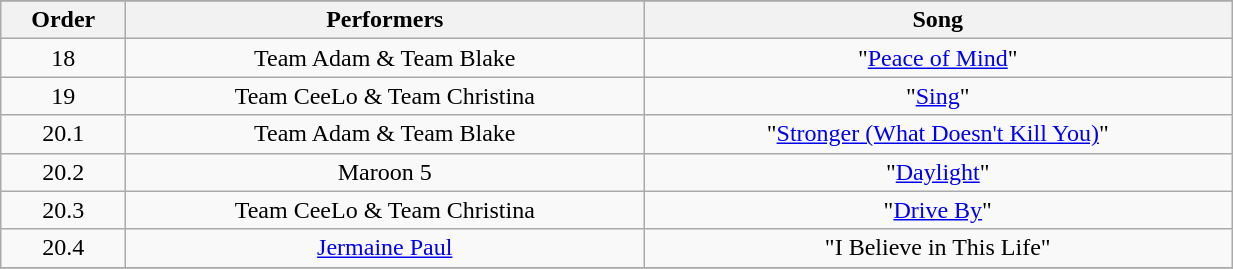<table class="wikitable" style="text-align:center; width:65%;">
<tr>
</tr>
<tr>
<th>Order</th>
<th>Performers</th>
<th>Song</th>
</tr>
<tr>
<td>18</td>
<td>Team Adam & Team Blake</td>
<td>"<a href='#'>Peace of Mind</a>"</td>
</tr>
<tr>
<td>19</td>
<td>Team CeeLo & Team Christina</td>
<td>"<a href='#'>Sing</a>"</td>
</tr>
<tr>
<td>20.1</td>
<td>Team Adam & Team Blake</td>
<td>"<a href='#'>Stronger (What Doesn't Kill You)</a>"</td>
</tr>
<tr>
<td>20.2</td>
<td>Maroon 5</td>
<td>"<a href='#'>Daylight</a>"</td>
</tr>
<tr>
<td>20.3</td>
<td>Team CeeLo & Team Christina</td>
<td>"<a href='#'>Drive By</a>"</td>
</tr>
<tr>
<td>20.4</td>
<td><a href='#'>Jermaine Paul</a></td>
<td>"I Believe in This Life"</td>
</tr>
<tr>
</tr>
</table>
